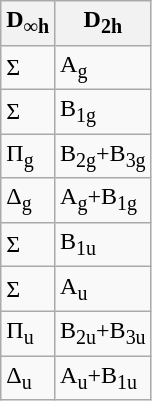<table class="wikitable">
<tr>
<th><strong>D<sub>∞h</sub></strong></th>
<th><strong>D<sub>2h</sub></strong></th>
</tr>
<tr>
<td>Σ</td>
<td>A<sub>g</sub></td>
</tr>
<tr>
<td>Σ</td>
<td>B<sub>1g</sub></td>
</tr>
<tr>
<td>Π<sub>g</sub></td>
<td>B<sub>2g</sub>+B<sub>3g</sub></td>
</tr>
<tr>
<td>Δ<sub>g</sub></td>
<td>A<sub>g</sub>+B<sub>1g</sub></td>
</tr>
<tr>
<td>Σ</td>
<td>B<sub>1u</sub></td>
</tr>
<tr>
<td>Σ</td>
<td>A<sub>u</sub></td>
</tr>
<tr>
<td>Π<sub>u</sub></td>
<td>B<sub>2u</sub>+B<sub>3u</sub></td>
</tr>
<tr>
<td>Δ<sub>u</sub></td>
<td>A<sub>u</sub>+B<sub>1u</sub></td>
</tr>
</table>
